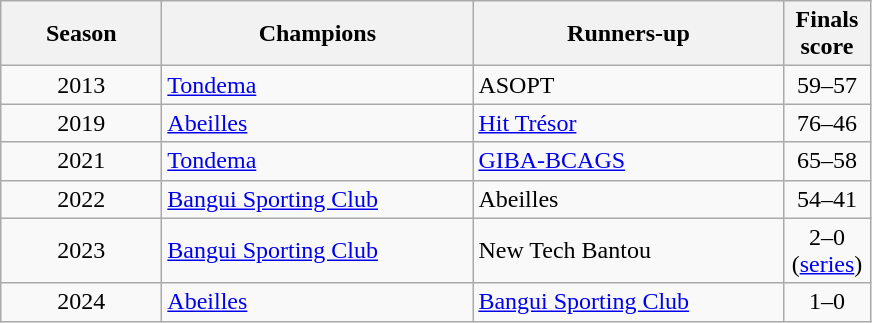<table class="wikitable">
<tr>
<th width=100>Season</th>
<th width=200>Champions</th>
<th width=200>Runners-up</th>
<th width=50>Finals score</th>
</tr>
<tr>
<td align="center">2013</td>
<td><a href='#'>Tondema</a></td>
<td>ASOPT</td>
<td align="center">59–57</td>
</tr>
<tr>
<td align="center">2019</td>
<td><a href='#'>Abeilles</a></td>
<td><a href='#'>Hit Trésor</a></td>
<td align="center">76–46</td>
</tr>
<tr>
<td align="center">2021</td>
<td><a href='#'>Tondema</a></td>
<td><a href='#'>GIBA-BCAGS</a></td>
<td align="center">65–58</td>
</tr>
<tr>
<td align="center">2022</td>
<td><a href='#'>Bangui Sporting Club</a></td>
<td>Abeilles</td>
<td align="center">54–41</td>
</tr>
<tr>
<td align="center">2023</td>
<td><a href='#'>Bangui Sporting Club</a></td>
<td>New Tech Bantou</td>
<td align="center">2–0 (<a href='#'>series</a>)</td>
</tr>
<tr>
<td align="center">2024</td>
<td><a href='#'>Abeilles</a></td>
<td><a href='#'>Bangui Sporting Club</a></td>
<td align="center">1–0</td>
</tr>
</table>
